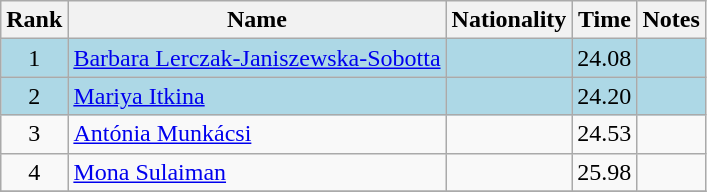<table class="wikitable sortable" style="text-align:center">
<tr>
<th>Rank</th>
<th>Name</th>
<th>Nationality</th>
<th>Time</th>
<th>Notes</th>
</tr>
<tr bgcolor=lightblue>
<td>1</td>
<td align=left><a href='#'>Barbara Lerczak-Janiszewska-Sobotta</a></td>
<td align=left></td>
<td>24.08</td>
<td></td>
</tr>
<tr bgcolor=lightblue>
<td>2</td>
<td align=left><a href='#'>Mariya Itkina</a></td>
<td align=left></td>
<td>24.20</td>
<td></td>
</tr>
<tr>
<td>3</td>
<td align=left><a href='#'>Antónia Munkácsi</a></td>
<td align=left></td>
<td>24.53</td>
<td></td>
</tr>
<tr>
<td>4</td>
<td align=left><a href='#'>Mona Sulaiman</a></td>
<td align=left></td>
<td>25.98</td>
<td></td>
</tr>
<tr>
</tr>
</table>
